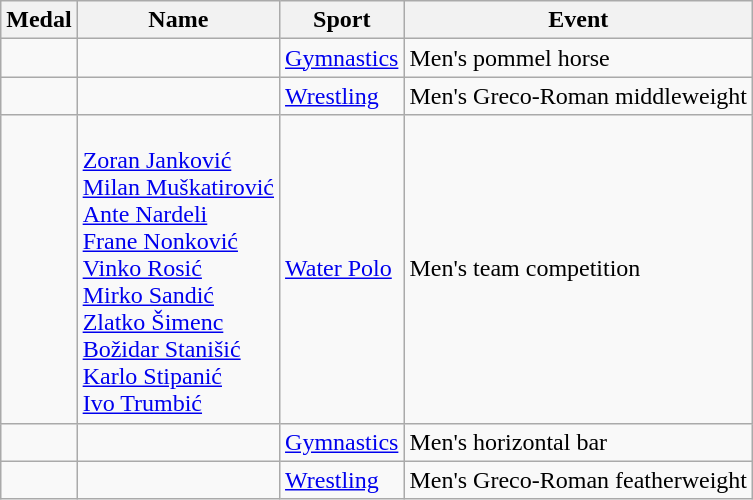<table class="wikitable sortable">
<tr>
<th>Medal</th>
<th>Name</th>
<th>Sport</th>
<th>Event</th>
</tr>
<tr>
<td></td>
<td></td>
<td><a href='#'>Gymnastics</a></td>
<td>Men's pommel horse</td>
</tr>
<tr>
<td></td>
<td></td>
<td><a href='#'>Wrestling</a></td>
<td>Men's Greco-Roman middleweight</td>
</tr>
<tr>
<td></td>
<td> <br><a href='#'>Zoran Janković</a> <br><a href='#'>Milan Muškatirović</a> <br><a href='#'>Ante Nardeli</a> <br><a href='#'>Frane Nonković</a> <br><a href='#'>Vinko Rosić</a> <br><a href='#'>Mirko Sandić</a> <br><a href='#'>Zlatko Šimenc</a> <br><a href='#'>Božidar Stanišić</a> <br><a href='#'>Karlo Stipanić</a> <br><a href='#'>Ivo Trumbić</a></td>
<td><a href='#'>Water Polo</a></td>
<td>Men's team competition</td>
</tr>
<tr>
<td></td>
<td></td>
<td><a href='#'>Gymnastics</a></td>
<td>Men's horizontal bar</td>
</tr>
<tr>
<td></td>
<td></td>
<td><a href='#'>Wrestling</a></td>
<td>Men's Greco-Roman featherweight</td>
</tr>
</table>
